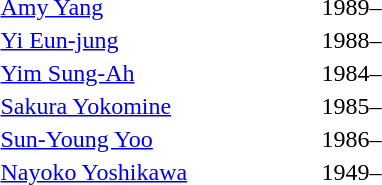<table>
<tr>
<td style="width:210px"> <a href='#'>Amy Yang</a></td>
<td>1989–</td>
</tr>
<tr>
<td> <a href='#'>Yi Eun-jung</a></td>
<td>1988–</td>
</tr>
<tr>
<td> <a href='#'>Yim Sung-Ah</a></td>
<td>1984–</td>
</tr>
<tr>
<td> <a href='#'>Sakura Yokomine</a></td>
<td>1985–</td>
</tr>
<tr>
<td> <a href='#'>Sun-Young Yoo</a></td>
<td>1986–</td>
</tr>
<tr>
<td> <a href='#'>Nayoko Yoshikawa</a></td>
<td>1949–</td>
</tr>
</table>
